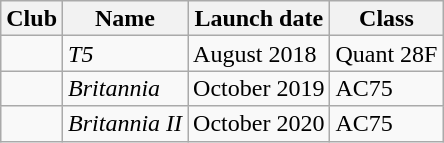<table class=wikitable style=line-height:1>
<tr>
<th>Club</th>
<th>Name</th>
<th>Launch date</th>
<th>Class</th>
</tr>
<tr>
<td></td>
<td><em>T5</em></td>
<td>August 2018</td>
<td>Quant 28F</td>
</tr>
<tr>
<td></td>
<td><em>Britannia</em></td>
<td>October 2019</td>
<td>AC75</td>
</tr>
<tr>
<td></td>
<td><em>Britannia II</em></td>
<td>October 2020</td>
<td>AC75</td>
</tr>
</table>
